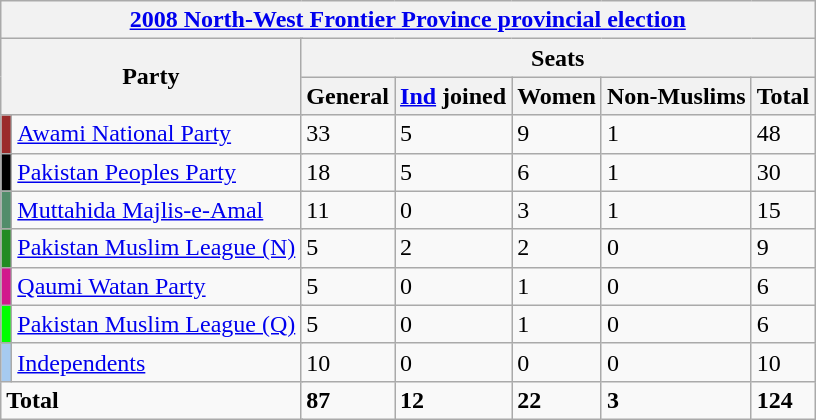<table class="wikitable">
<tr>
<th colspan="9"><a href='#'>2008 North-West Frontier Province provincial election</a></th>
</tr>
<tr>
<th colspan="4" rowspan="2">Party</th>
<th colspan="5">Seats</th>
</tr>
<tr>
<th>General</th>
<th><a href='#'>Ind</a> joined</th>
<th>Women</th>
<th>Non-Muslims</th>
<th>Total</th>
</tr>
<tr>
<td style="color:inherit;background:#9b2b2b"></td>
<td colspan="3"><a href='#'>Awami National Party</a></td>
<td>33</td>
<td>5</td>
<td>9</td>
<td>1</td>
<td>48</td>
</tr>
<tr>
<td style="color:inherit;background:#000000"></td>
<td colspan="3"><a href='#'>Pakistan Peoples Party</a></td>
<td>18</td>
<td>5</td>
<td>6</td>
<td>1</td>
<td>30</td>
</tr>
<tr>
<td style="color:inherit;background:#528d6b"></td>
<td colspan="3"><a href='#'>Muttahida Majlis-e-Amal</a></td>
<td>11</td>
<td>0</td>
<td>3</td>
<td>1</td>
<td>15</td>
</tr>
<tr>
<td style="color:inherit;background:#228b22"></td>
<td colspan="3"><a href='#'>Pakistan Muslim League (N)</a></td>
<td>5</td>
<td>2</td>
<td>2</td>
<td>0</td>
<td>9</td>
</tr>
<tr>
<td style="color:inherit;background:#d1188d"></td>
<td colspan="3"><a href='#'>Qaumi Watan Party</a></td>
<td>5</td>
<td>0</td>
<td>1</td>
<td>0</td>
<td>6</td>
</tr>
<tr>
<td style="color:inherit;background:#00ff00"></td>
<td colspan="3"><a href='#'>Pakistan Muslim League (Q)</a></td>
<td>5</td>
<td>0</td>
<td>1</td>
<td>0</td>
<td>6</td>
</tr>
<tr>
<td style="color:inherit;background:#a6caf0"></td>
<td colspan="3"><a href='#'>Independents</a></td>
<td>10</td>
<td>0</td>
<td>0</td>
<td>0</td>
<td>10</td>
</tr>
<tr>
<td colspan="4"><strong>Total</strong></td>
<td><strong>87</strong></td>
<td><strong>12</strong></td>
<td><strong>22</strong></td>
<td><strong>3</strong></td>
<td><strong>124</strong></td>
</tr>
</table>
